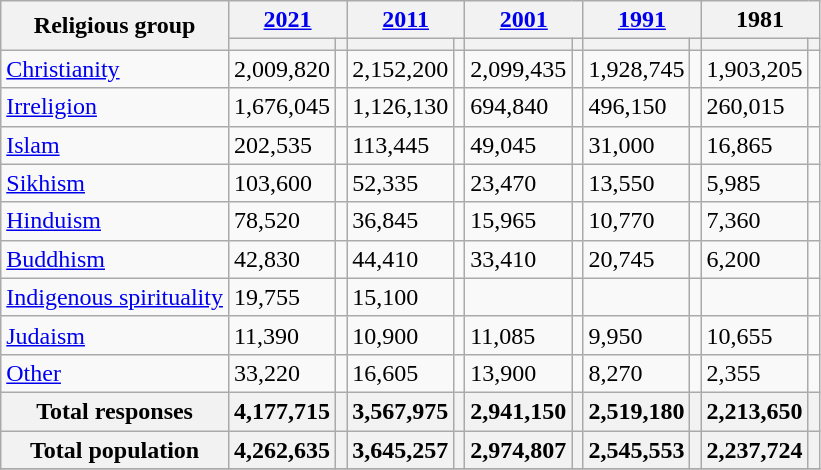<table class="wikitable collapsible sortable">
<tr>
<th rowspan="2">Religious group</th>
<th colspan="2"><a href='#'>2021</a></th>
<th colspan="2"><a href='#'>2011</a></th>
<th colspan="2"><a href='#'>2001</a></th>
<th colspan="2"><a href='#'>1991</a></th>
<th colspan="2">1981</th>
</tr>
<tr>
<th><a href='#'></a></th>
<th></th>
<th></th>
<th></th>
<th></th>
<th></th>
<th></th>
<th></th>
<th></th>
<th></th>
</tr>
<tr>
<td><a href='#'>Christianity</a></td>
<td>2,009,820</td>
<td></td>
<td>2,152,200</td>
<td></td>
<td>2,099,435</td>
<td></td>
<td>1,928,745</td>
<td></td>
<td>1,903,205</td>
<td></td>
</tr>
<tr>
<td><a href='#'>Irreligion</a></td>
<td>1,676,045</td>
<td></td>
<td>1,126,130</td>
<td></td>
<td>694,840</td>
<td></td>
<td>496,150</td>
<td></td>
<td>260,015</td>
<td></td>
</tr>
<tr>
<td><a href='#'>Islam</a></td>
<td>202,535</td>
<td></td>
<td>113,445</td>
<td></td>
<td>49,045</td>
<td></td>
<td>31,000</td>
<td></td>
<td>16,865</td>
<td></td>
</tr>
<tr>
<td><a href='#'>Sikhism</a></td>
<td>103,600</td>
<td></td>
<td>52,335</td>
<td></td>
<td>23,470</td>
<td></td>
<td>13,550</td>
<td></td>
<td>5,985</td>
<td></td>
</tr>
<tr>
<td><a href='#'>Hinduism</a></td>
<td>78,520</td>
<td></td>
<td>36,845</td>
<td></td>
<td>15,965</td>
<td></td>
<td>10,770</td>
<td></td>
<td>7,360</td>
<td></td>
</tr>
<tr>
<td><a href='#'>Buddhism</a></td>
<td>42,830</td>
<td></td>
<td>44,410</td>
<td></td>
<td>33,410</td>
<td></td>
<td>20,745</td>
<td></td>
<td>6,200</td>
<td></td>
</tr>
<tr>
<td><a href='#'>Indigenous spirituality</a></td>
<td>19,755</td>
<td></td>
<td>15,100</td>
<td></td>
<td></td>
<td></td>
<td></td>
<td></td>
<td></td>
<td></td>
</tr>
<tr>
<td><a href='#'>Judaism</a></td>
<td>11,390</td>
<td></td>
<td>10,900</td>
<td></td>
<td>11,085</td>
<td></td>
<td>9,950</td>
<td></td>
<td>10,655</td>
<td></td>
</tr>
<tr>
<td><a href='#'>Other</a></td>
<td>33,220</td>
<td></td>
<td>16,605</td>
<td></td>
<td>13,900</td>
<td></td>
<td>8,270</td>
<td></td>
<td>2,355</td>
<td></td>
</tr>
<tr>
<th>Total responses</th>
<th>4,177,715</th>
<th></th>
<th>3,567,975</th>
<th></th>
<th>2,941,150</th>
<th></th>
<th>2,519,180</th>
<th></th>
<th>2,213,650</th>
<th></th>
</tr>
<tr class="sortbottom">
<th>Total population</th>
<th>4,262,635</th>
<th></th>
<th>3,645,257</th>
<th></th>
<th>2,974,807</th>
<th></th>
<th>2,545,553</th>
<th></th>
<th>2,237,724</th>
<th></th>
</tr>
<tr class="sortbottom">
</tr>
</table>
